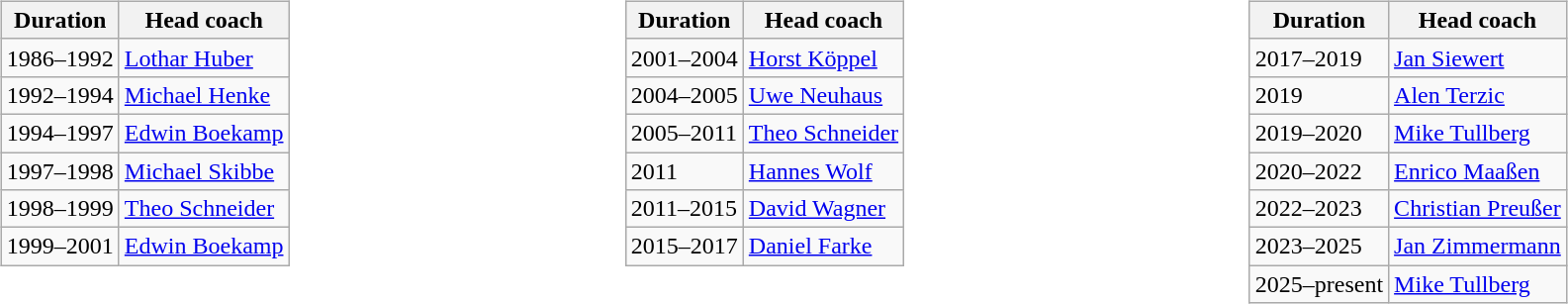<table style="width: 100%;" |>
<tr>
<td style="width: 33%; vertical-align: top;"><br><table class="wikitable plainrowheaders">
<tr>
<th>Duration</th>
<th>Head coach</th>
</tr>
<tr>
<td>1986–1992</td>
<td> <a href='#'>Lothar Huber</a></td>
</tr>
<tr>
<td>1992–1994</td>
<td> <a href='#'>Michael Henke</a></td>
</tr>
<tr>
<td>1994–1997</td>
<td> <a href='#'>Edwin Boekamp</a></td>
</tr>
<tr>
<td>1997–1998</td>
<td> <a href='#'>Michael Skibbe</a></td>
</tr>
<tr>
<td>1998–1999</td>
<td> <a href='#'>Theo Schneider</a></td>
</tr>
<tr>
<td>1999–2001</td>
<td> <a href='#'>Edwin Boekamp</a></td>
</tr>
</table>
</td>
<td style="width: 33%; vertical-align: top;"><br><table class="wikitable plainrowheaders">
<tr>
<th>Duration</th>
<th>Head coach</th>
</tr>
<tr>
<td>2001–2004</td>
<td> <a href='#'>Horst Köppel</a></td>
</tr>
<tr>
<td>2004–2005</td>
<td> <a href='#'>Uwe Neuhaus</a></td>
</tr>
<tr>
<td>2005–2011</td>
<td> <a href='#'>Theo Schneider</a></td>
</tr>
<tr>
<td>2011</td>
<td> <a href='#'>Hannes Wolf</a></td>
</tr>
<tr>
<td>2011–2015</td>
<td> <a href='#'>David Wagner</a></td>
</tr>
<tr>
<td>2015–2017</td>
<td> <a href='#'>Daniel Farke</a></td>
</tr>
</table>
</td>
<td style="width: 33%; vertical-align: top;"><br><table class="wikitable plainrowheaders">
<tr>
<th>Duration</th>
<th>Head coach</th>
</tr>
<tr>
<td>2017–2019</td>
<td> <a href='#'>Jan Siewert</a></td>
</tr>
<tr>
<td>2019</td>
<td> <a href='#'>Alen Terzic</a></td>
</tr>
<tr>
<td>2019–2020</td>
<td> <a href='#'>Mike Tullberg</a></td>
</tr>
<tr>
<td>2020–2022</td>
<td> <a href='#'>Enrico Maaßen</a></td>
</tr>
<tr>
<td>2022–2023</td>
<td> <a href='#'>Christian Preußer</a></td>
</tr>
<tr>
<td>2023–2025</td>
<td> <a href='#'>Jan Zimmermann</a></td>
</tr>
<tr>
<td>2025–present</td>
<td> <a href='#'>Mike Tullberg</a></td>
</tr>
</table>
</td>
</tr>
</table>
